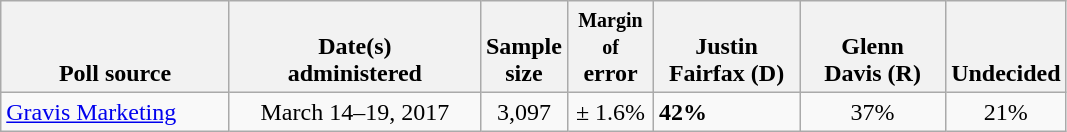<table class="wikitable">
<tr valign= bottom>
<th style="width:145px;">Poll source</th>
<th style="width:160px;">Date(s)<br>administered</th>
<th class=small>Sample<br>size</th>
<th style="width:50px;"><small>Margin of</small><br>error</th>
<th style="width:90px;">Justin<br>Fairfax (D)</th>
<th style="width:90px;">Glenn<br>Davis (R)</th>
<th>Undecided</th>
</tr>
<tr>
<td><a href='#'>Gravis Marketing</a></td>
<td align=center>March 14–19, 2017</td>
<td align=center>3,097</td>
<td align=center>± 1.6%</td>
<td><strong>42%</strong></td>
<td align=center>37%</td>
<td align=center>21%</td>
</tr>
</table>
